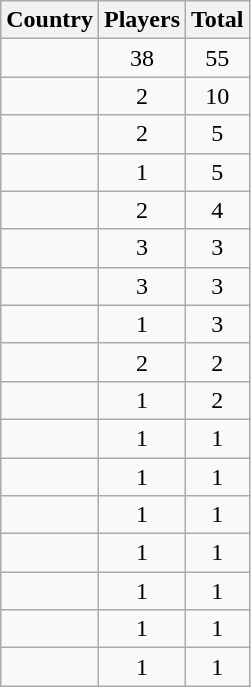<table class="sortable wikitable" style="text-align: center">
<tr>
<th>Country</th>
<th>Players</th>
<th>Total</th>
</tr>
<tr>
<td align=left></td>
<td>38</td>
<td>55</td>
</tr>
<tr>
<td align=left></td>
<td>2</td>
<td>10</td>
</tr>
<tr>
<td align=left></td>
<td>2</td>
<td>5</td>
</tr>
<tr>
<td align=left></td>
<td>1</td>
<td>5</td>
</tr>
<tr>
<td align=left></td>
<td>2</td>
<td>4</td>
</tr>
<tr>
<td align=left></td>
<td>3</td>
<td>3</td>
</tr>
<tr>
<td align=left></td>
<td>3</td>
<td>3</td>
</tr>
<tr>
<td align=left></td>
<td>1</td>
<td>3</td>
</tr>
<tr>
<td align=left></td>
<td>2</td>
<td>2</td>
</tr>
<tr>
<td align=left></td>
<td>1</td>
<td>2</td>
</tr>
<tr>
<td align=left></td>
<td>1</td>
<td>1</td>
</tr>
<tr>
<td align=left></td>
<td>1</td>
<td>1</td>
</tr>
<tr>
<td align=left></td>
<td>1</td>
<td>1</td>
</tr>
<tr>
<td align=left></td>
<td>1</td>
<td>1</td>
</tr>
<tr>
<td align=left></td>
<td>1</td>
<td>1</td>
</tr>
<tr>
<td align=left></td>
<td>1</td>
<td>1</td>
</tr>
<tr>
<td align=left></td>
<td>1</td>
<td>1</td>
</tr>
</table>
